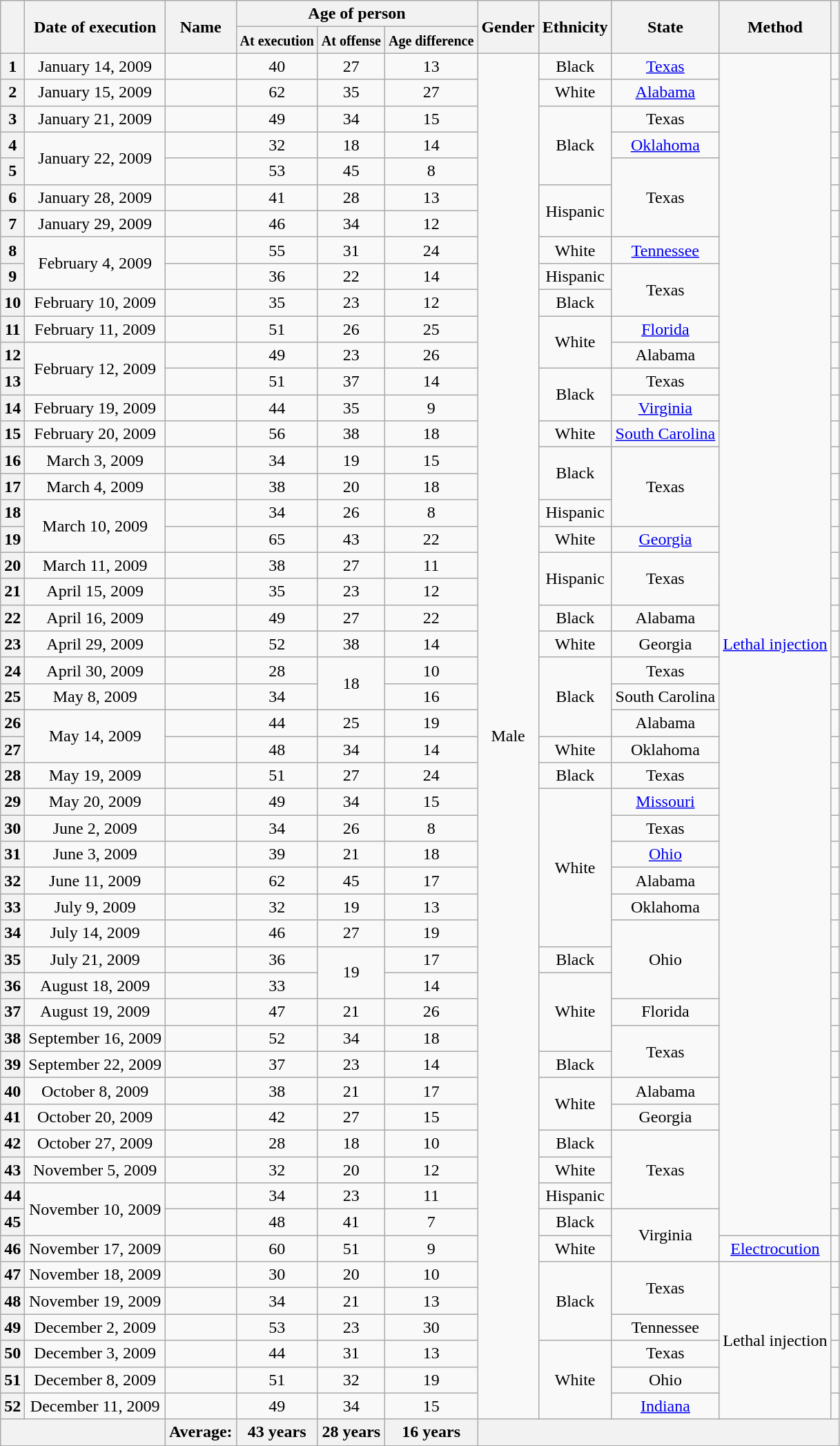<table class="wikitable sortable" style="text-align:center;">
<tr>
<th scope="col" rowspan="2"></th>
<th scope="col" rowspan="2" data-sort-type="date">Date of execution</th>
<th scope="col" rowspan="2">Name</th>
<th scope="col" colspan="3">Age of person</th>
<th scope="col" rowspan="2">Gender</th>
<th scope="col" rowspan="2">Ethnicity</th>
<th scope="col" rowspan="2">State</th>
<th scope="col" rowspan="2">Method</th>
<th scope="col" rowspan="2"></th>
</tr>
<tr>
<th scope="col"><small>At execution</small></th>
<th scope="col"><small>At offense</small></th>
<th scope="col"><small>Age difference</small></th>
</tr>
<tr>
<th scope="row">1</th>
<td>January 14, 2009</td>
<td></td>
<td>40 </td>
<td>27</td>
<td>13</td>
<td rowspan="52">Male</td>
<td>Black</td>
<td><a href='#'>Texas</a></td>
<td rowspan="45"><a href='#'>Lethal injection</a></td>
<td></td>
</tr>
<tr>
<th scope="row">2</th>
<td>January 15, 2009</td>
<td></td>
<td>62 </td>
<td>35</td>
<td>27</td>
<td>White</td>
<td><a href='#'>Alabama</a></td>
<td></td>
</tr>
<tr>
<th scope="row">3</th>
<td>January 21, 2009</td>
<td></td>
<td>49 </td>
<td>34</td>
<td>15</td>
<td rowspan="3">Black</td>
<td>Texas</td>
<td></td>
</tr>
<tr>
<th scope="row">4</th>
<td rowspan="2">January 22, 2009</td>
<td></td>
<td>32 </td>
<td>18</td>
<td>14</td>
<td><a href='#'>Oklahoma</a></td>
<td></td>
</tr>
<tr>
<th scope="row">5</th>
<td></td>
<td>53 </td>
<td>45</td>
<td>8</td>
<td rowspan="3">Texas</td>
<td></td>
</tr>
<tr>
<th scope="row">6</th>
<td>January 28, 2009</td>
<td></td>
<td>41 </td>
<td>28</td>
<td>13</td>
<td rowspan="2">Hispanic</td>
<td></td>
</tr>
<tr>
<th scope="row">7</th>
<td>January 29, 2009</td>
<td></td>
<td>46 </td>
<td>34</td>
<td>12</td>
<td></td>
</tr>
<tr>
<th scope="row">8</th>
<td rowspan="2">February 4, 2009</td>
<td></td>
<td>55 </td>
<td>31</td>
<td>24</td>
<td>White</td>
<td><a href='#'>Tennessee</a></td>
<td></td>
</tr>
<tr>
<th scope="row">9</th>
<td></td>
<td>36 </td>
<td>22</td>
<td>14</td>
<td>Hispanic</td>
<td rowspan="2">Texas</td>
<td></td>
</tr>
<tr>
<th scope="row">10</th>
<td>February 10, 2009</td>
<td></td>
<td>35 </td>
<td>23</td>
<td>12</td>
<td>Black</td>
<td></td>
</tr>
<tr>
<th scope="row">11</th>
<td>February 11, 2009</td>
<td></td>
<td>51 </td>
<td>26</td>
<td>25</td>
<td rowspan="2">White</td>
<td><a href='#'>Florida</a></td>
<td></td>
</tr>
<tr>
<th scope="row">12</th>
<td rowspan="2">February 12, 2009</td>
<td></td>
<td>49 </td>
<td>23</td>
<td>26</td>
<td>Alabama</td>
<td></td>
</tr>
<tr>
<th scope="row">13</th>
<td></td>
<td>51 </td>
<td>37</td>
<td>14</td>
<td rowspan="2">Black</td>
<td>Texas</td>
<td></td>
</tr>
<tr>
<th scope="row">14</th>
<td>February 19, 2009</td>
<td></td>
<td>44 </td>
<td>35</td>
<td>9</td>
<td><a href='#'>Virginia</a></td>
<td></td>
</tr>
<tr>
<th scope="row">15</th>
<td>February 20, 2009</td>
<td></td>
<td>56 </td>
<td>38</td>
<td>18</td>
<td>White</td>
<td><a href='#'>South Carolina</a></td>
<td></td>
</tr>
<tr>
<th scope="row">16</th>
<td>March 3, 2009</td>
<td></td>
<td>34 </td>
<td>19</td>
<td>15</td>
<td rowspan="2">Black</td>
<td rowspan="3">Texas</td>
<td></td>
</tr>
<tr>
<th scope="row">17</th>
<td>March 4, 2009</td>
<td></td>
<td>38 </td>
<td>20</td>
<td>18</td>
<td></td>
</tr>
<tr>
<th scope="row">18</th>
<td rowspan="2">March 10, 2009</td>
<td></td>
<td>34 </td>
<td>26</td>
<td>8</td>
<td>Hispanic</td>
<td></td>
</tr>
<tr>
<th scope="row">19</th>
<td></td>
<td>65 </td>
<td>43</td>
<td>22</td>
<td>White</td>
<td><a href='#'>Georgia</a></td>
<td></td>
</tr>
<tr>
<th scope="row">20</th>
<td>March 11, 2009</td>
<td></td>
<td>38 </td>
<td>27</td>
<td>11</td>
<td rowspan="2">Hispanic</td>
<td rowspan="2">Texas</td>
<td></td>
</tr>
<tr>
<th scope="row">21</th>
<td>April 15, 2009</td>
<td></td>
<td>35 </td>
<td>23</td>
<td>12</td>
<td></td>
</tr>
<tr>
<th scope="row">22</th>
<td>April 16, 2009</td>
<td></td>
<td>49 </td>
<td>27</td>
<td>22</td>
<td>Black</td>
<td>Alabama</td>
<td></td>
</tr>
<tr>
<th scope="row">23</th>
<td>April 29, 2009</td>
<td></td>
<td>52 </td>
<td>38</td>
<td>14</td>
<td>White</td>
<td>Georgia</td>
<td></td>
</tr>
<tr>
<th scope="row">24</th>
<td>April 30, 2009</td>
<td></td>
<td>28 </td>
<td rowspan="2">18</td>
<td>10</td>
<td rowspan="3">Black</td>
<td>Texas</td>
<td></td>
</tr>
<tr>
<th scope="row">25</th>
<td>May 8, 2009</td>
<td></td>
<td>34 </td>
<td>16</td>
<td>South Carolina</td>
<td></td>
</tr>
<tr>
<th scope="row">26</th>
<td rowspan="2">May 14, 2009</td>
<td></td>
<td>44 </td>
<td>25</td>
<td>19</td>
<td>Alabama</td>
<td></td>
</tr>
<tr>
<th scope="row">27</th>
<td></td>
<td>48 </td>
<td>34</td>
<td>14</td>
<td>White</td>
<td>Oklahoma</td>
<td></td>
</tr>
<tr>
<th scope="row">28</th>
<td>May 19, 2009</td>
<td></td>
<td>51 </td>
<td>27</td>
<td>24</td>
<td>Black</td>
<td>Texas</td>
<td></td>
</tr>
<tr>
<th scope="row">29</th>
<td>May 20, 2009</td>
<td></td>
<td>49 </td>
<td>34</td>
<td>15</td>
<td rowspan="6">White</td>
<td><a href='#'>Missouri</a></td>
<td></td>
</tr>
<tr>
<th scope="row">30</th>
<td>June 2, 2009</td>
<td></td>
<td>34 </td>
<td>26</td>
<td>8</td>
<td>Texas</td>
<td></td>
</tr>
<tr>
<th scope="row">31</th>
<td>June 3, 2009</td>
<td></td>
<td>39 </td>
<td>21</td>
<td>18</td>
<td><a href='#'>Ohio</a></td>
<td></td>
</tr>
<tr>
<th scope="row">32</th>
<td>June 11, 2009</td>
<td></td>
<td>62 </td>
<td>45</td>
<td>17</td>
<td>Alabama</td>
<td></td>
</tr>
<tr>
<th scope="row">33</th>
<td>July 9, 2009</td>
<td></td>
<td>32 </td>
<td>19</td>
<td>13</td>
<td>Oklahoma</td>
<td></td>
</tr>
<tr>
<th scope="row">34</th>
<td>July 14, 2009</td>
<td></td>
<td>46 </td>
<td>27</td>
<td>19</td>
<td rowspan="3">Ohio</td>
<td></td>
</tr>
<tr>
<th scope="row">35</th>
<td>July 21, 2009</td>
<td></td>
<td>36 </td>
<td rowspan="2">19</td>
<td>17</td>
<td>Black</td>
<td></td>
</tr>
<tr>
<th scope="row">36</th>
<td>August 18, 2009</td>
<td></td>
<td>33 </td>
<td>14</td>
<td rowspan="3">White</td>
<td></td>
</tr>
<tr>
<th scope="row">37</th>
<td>August 19, 2009</td>
<td></td>
<td>47 </td>
<td>21</td>
<td>26</td>
<td>Florida</td>
<td></td>
</tr>
<tr>
<th scope="row">38</th>
<td>September 16, 2009</td>
<td></td>
<td>52 </td>
<td>34</td>
<td>18</td>
<td rowspan="2">Texas</td>
<td></td>
</tr>
<tr>
<th scope="row">39</th>
<td>September 22, 2009</td>
<td></td>
<td>37 </td>
<td>23</td>
<td>14</td>
<td>Black</td>
<td></td>
</tr>
<tr>
<th scope="row">40</th>
<td>October 8, 2009</td>
<td></td>
<td>38 </td>
<td>21</td>
<td>17</td>
<td rowspan="2">White</td>
<td>Alabama</td>
<td></td>
</tr>
<tr>
<th scope="row">41</th>
<td>October 20, 2009</td>
<td></td>
<td>42 </td>
<td>27</td>
<td>15</td>
<td>Georgia</td>
<td></td>
</tr>
<tr>
<th scope="row">42</th>
<td>October 27, 2009</td>
<td></td>
<td>28 </td>
<td>18</td>
<td>10</td>
<td>Black</td>
<td rowspan="3">Texas</td>
<td></td>
</tr>
<tr>
<th scope="row">43</th>
<td>November 5, 2009</td>
<td></td>
<td>32 </td>
<td>20</td>
<td>12</td>
<td>White</td>
<td></td>
</tr>
<tr>
<th scope="row">44</th>
<td rowspan="2">November 10, 2009</td>
<td></td>
<td>34 </td>
<td>23</td>
<td>11</td>
<td>Hispanic</td>
<td></td>
</tr>
<tr>
<th scope="row">45</th>
<td></td>
<td>48 </td>
<td>41</td>
<td>7</td>
<td>Black</td>
<td rowspan="2">Virginia</td>
<td></td>
</tr>
<tr>
<th scope="row">46</th>
<td>November 17, 2009</td>
<td></td>
<td>60 </td>
<td>51</td>
<td>9</td>
<td>White</td>
<td><a href='#'>Electrocution</a></td>
<td></td>
</tr>
<tr>
<th scope="row">47</th>
<td>November 18, 2009</td>
<td></td>
<td>30 </td>
<td>20</td>
<td>10</td>
<td rowspan="3">Black</td>
<td rowspan="2">Texas</td>
<td rowspan="6">Lethal injection</td>
<td></td>
</tr>
<tr>
<th scope="row">48</th>
<td>November 19, 2009</td>
<td></td>
<td>34 </td>
<td>21</td>
<td>13</td>
<td></td>
</tr>
<tr>
<th scope="row">49</th>
<td>December 2, 2009</td>
<td></td>
<td>53 </td>
<td>23</td>
<td>30</td>
<td>Tennessee</td>
<td></td>
</tr>
<tr>
<th scope="row">50</th>
<td>December 3, 2009</td>
<td></td>
<td>44 </td>
<td>31</td>
<td>13</td>
<td rowspan="3">White</td>
<td>Texas</td>
<td></td>
</tr>
<tr>
<th scope="row">51</th>
<td>December 8, 2009</td>
<td></td>
<td>51 </td>
<td>32</td>
<td>19</td>
<td>Ohio</td>
<td></td>
</tr>
<tr>
<th scope="row">52</th>
<td>December 11, 2009</td>
<td></td>
<td>49 </td>
<td>34</td>
<td>15</td>
<td><a href='#'>Indiana</a></td>
<td></td>
</tr>
<tr class="sortbottom">
<th colspan="2"></th>
<th>Average:</th>
<th>43 years</th>
<th>28 years</th>
<th>16 years</th>
<th colspan="5"></th>
</tr>
<tr>
</tr>
</table>
